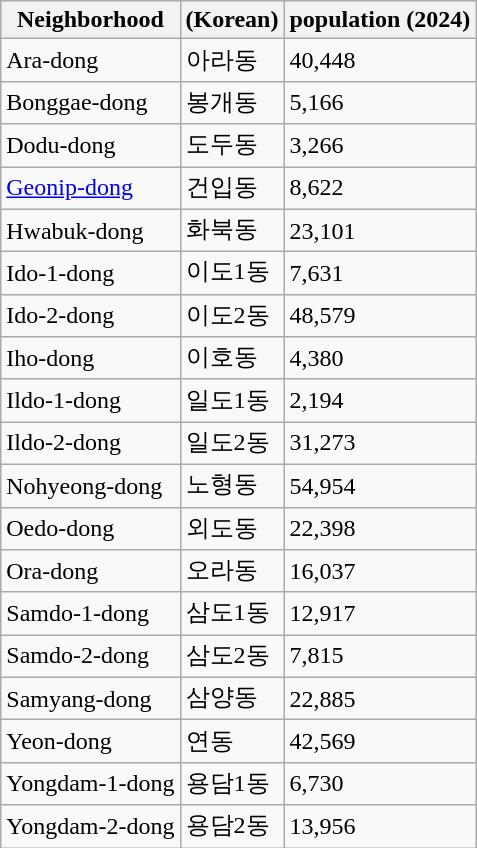<table class="wikitable">
<tr>
<th>Neighborhood</th>
<th>(Korean)</th>
<th>population (2024)</th>
</tr>
<tr>
<td>Ara-dong</td>
<td>아라동</td>
<td>40,448</td>
</tr>
<tr>
<td>Bonggae-dong</td>
<td>봉개동</td>
<td>5,166</td>
</tr>
<tr>
<td>Dodu-dong</td>
<td>도두동</td>
<td>3,266</td>
</tr>
<tr>
<td><a href='#'>Geonip-dong</a></td>
<td>건입동</td>
<td>8,622</td>
</tr>
<tr>
<td>Hwabuk-dong</td>
<td>화북동</td>
<td>23,101</td>
</tr>
<tr>
<td>Ido-1-dong</td>
<td>이도1동</td>
<td>7,631</td>
</tr>
<tr>
<td>Ido-2-dong</td>
<td>이도2동</td>
<td>48,579</td>
</tr>
<tr>
<td>Iho-dong</td>
<td>이호동</td>
<td>4,380</td>
</tr>
<tr>
<td>Ildo-1-dong</td>
<td>일도1동</td>
<td>2,194</td>
</tr>
<tr>
<td>Ildo-2-dong</td>
<td>일도2동</td>
<td>31,273</td>
</tr>
<tr>
<td>Nohyeong-dong</td>
<td>노형동</td>
<td>54,954</td>
</tr>
<tr>
<td>Oedo-dong</td>
<td>외도동</td>
<td>22,398</td>
</tr>
<tr>
<td>Ora-dong</td>
<td>오라동</td>
<td>16,037</td>
</tr>
<tr>
<td>Samdo-1-dong</td>
<td>삼도1동</td>
<td>12,917</td>
</tr>
<tr>
<td>Samdo-2-dong</td>
<td>삼도2동</td>
<td>7,815</td>
</tr>
<tr>
<td>Samyang-dong</td>
<td>삼양동</td>
<td>22,885</td>
</tr>
<tr>
<td>Yeon-dong</td>
<td>연동</td>
<td>42,569</td>
</tr>
<tr>
<td>Yongdam-1-dong</td>
<td>용담1동</td>
<td>6,730</td>
</tr>
<tr>
<td>Yongdam-2-dong</td>
<td>용담2동</td>
<td>13,956</td>
</tr>
</table>
